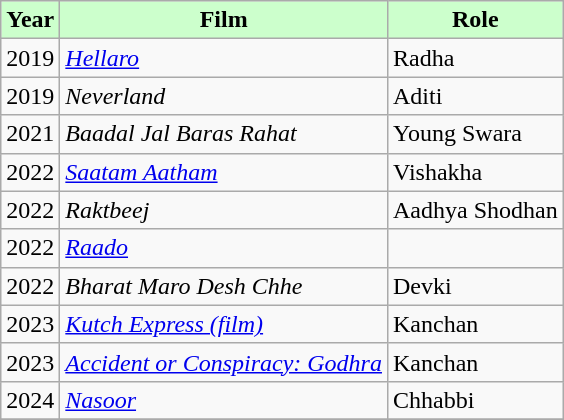<table class="wikitable sortable">
<tr>
<th style="background:#cfc; text-align:center;">Year</th>
<th style="background:#cfc; text-align:center;">Film</th>
<th style="background:#cfc; text-align:center;">Role</th>
</tr>
<tr>
<td>2019</td>
<td><em><a href='#'>Hellaro</a></em></td>
<td>Radha</td>
</tr>
<tr>
<td>2019</td>
<td><em>Neverland</em></td>
<td>Aditi</td>
</tr>
<tr>
<td>2021</td>
<td><em>Baadal Jal Baras Rahat</em></td>
<td>Young Swara</td>
</tr>
<tr>
<td>2022</td>
<td><em><a href='#'>Saatam Aatham</a></em></td>
<td>Vishakha</td>
</tr>
<tr>
<td>2022</td>
<td><em>Raktbeej</em></td>
<td>Aadhya Shodhan</td>
</tr>
<tr>
<td>2022</td>
<td><em><a href='#'>Raado</a></em></td>
<td></td>
</tr>
<tr>
<td>2022</td>
<td><em>Bharat Maro Desh Chhe</em></td>
<td>Devki</td>
</tr>
<tr>
<td>2023</td>
<td><em><a href='#'>Kutch Express (film)</a></em></td>
<td>Kanchan</td>
</tr>
<tr>
<td>2023</td>
<td><em><a href='#'>Accident or Conspiracy: Godhra</a></em></td>
<td>Kanchan</td>
</tr>
<tr>
<td>2024</td>
<td><em><a href='#'>Nasoor</a></em></td>
<td>Chhabbi</td>
</tr>
<tr>
</tr>
</table>
